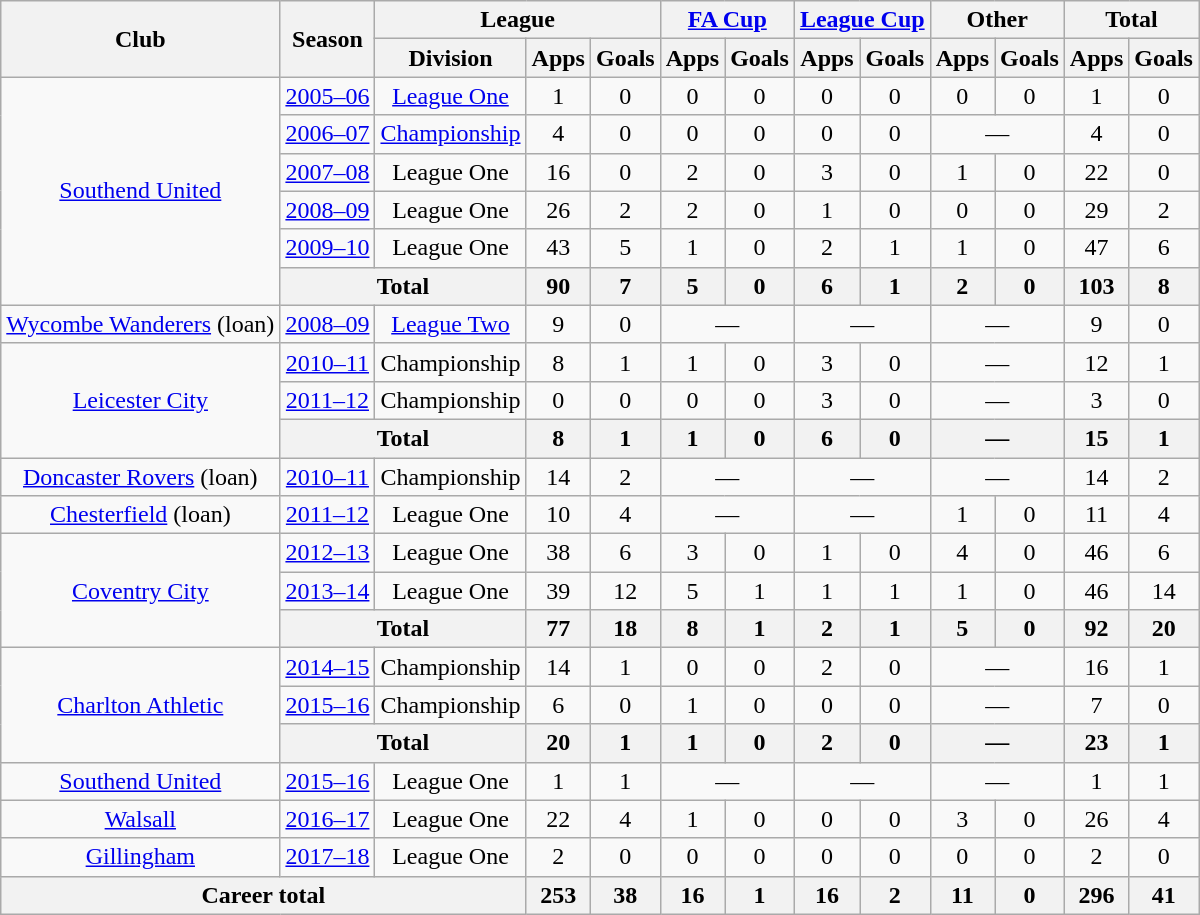<table class=wikitable style="text-align: center;">
<tr>
<th rowspan=2>Club</th>
<th rowspan=2>Season</th>
<th colspan=3>League</th>
<th colspan=2><a href='#'>FA Cup</a></th>
<th colspan=2><a href='#'>League Cup</a></th>
<th colspan=2>Other</th>
<th colspan=2>Total</th>
</tr>
<tr>
<th>Division</th>
<th>Apps</th>
<th>Goals</th>
<th>Apps</th>
<th>Goals</th>
<th>Apps</th>
<th>Goals</th>
<th>Apps</th>
<th>Goals</th>
<th>Apps</th>
<th>Goals</th>
</tr>
<tr>
<td rowspan=6><a href='#'>Southend United</a></td>
<td><a href='#'>2005–06</a></td>
<td><a href='#'>League One</a></td>
<td>1</td>
<td>0</td>
<td>0</td>
<td>0</td>
<td>0</td>
<td>0</td>
<td>0</td>
<td>0</td>
<td>1</td>
<td>0</td>
</tr>
<tr>
<td><a href='#'>2006–07</a></td>
<td><a href='#'>Championship</a></td>
<td>4</td>
<td>0</td>
<td>0</td>
<td>0</td>
<td>0</td>
<td>0</td>
<td colspan=2>—</td>
<td>4</td>
<td>0</td>
</tr>
<tr>
<td><a href='#'>2007–08</a></td>
<td>League One</td>
<td>16</td>
<td>0</td>
<td>2</td>
<td>0</td>
<td>3</td>
<td>0</td>
<td>1</td>
<td>0</td>
<td>22</td>
<td>0</td>
</tr>
<tr>
<td><a href='#'>2008–09</a></td>
<td>League One</td>
<td>26</td>
<td>2</td>
<td>2</td>
<td>0</td>
<td>1</td>
<td>0</td>
<td>0</td>
<td>0</td>
<td>29</td>
<td>2</td>
</tr>
<tr>
<td><a href='#'>2009–10</a></td>
<td>League One</td>
<td>43</td>
<td>5</td>
<td>1</td>
<td>0</td>
<td>2</td>
<td>1</td>
<td>1</td>
<td>0</td>
<td>47</td>
<td>6</td>
</tr>
<tr>
<th colspan=2>Total</th>
<th>90</th>
<th>7</th>
<th>5</th>
<th>0</th>
<th>6</th>
<th>1</th>
<th>2</th>
<th>0</th>
<th>103</th>
<th>8</th>
</tr>
<tr>
<td><a href='#'>Wycombe Wanderers</a> (loan)</td>
<td><a href='#'>2008–09</a></td>
<td><a href='#'>League Two</a></td>
<td>9</td>
<td>0</td>
<td colspan=2>—</td>
<td colspan=2>—</td>
<td colspan=2>—</td>
<td>9</td>
<td>0</td>
</tr>
<tr>
<td rowspan=3><a href='#'>Leicester City</a></td>
<td><a href='#'>2010–11</a></td>
<td>Championship</td>
<td>8</td>
<td>1</td>
<td>1</td>
<td>0</td>
<td>3</td>
<td>0</td>
<td colspan=2>—</td>
<td>12</td>
<td>1</td>
</tr>
<tr>
<td><a href='#'>2011–12</a></td>
<td>Championship</td>
<td>0</td>
<td>0</td>
<td>0</td>
<td>0</td>
<td>3</td>
<td>0</td>
<td colspan=2>—</td>
<td>3</td>
<td>0</td>
</tr>
<tr>
<th colspan=2>Total</th>
<th>8</th>
<th>1</th>
<th>1</th>
<th>0</th>
<th>6</th>
<th>0</th>
<th colspan=2>—</th>
<th>15</th>
<th>1</th>
</tr>
<tr>
<td><a href='#'>Doncaster Rovers</a> (loan)</td>
<td><a href='#'>2010–11</a></td>
<td>Championship</td>
<td>14</td>
<td>2</td>
<td colspan=2>—</td>
<td colspan=2>—</td>
<td colspan=2>—</td>
<td>14</td>
<td>2</td>
</tr>
<tr>
<td><a href='#'>Chesterfield</a> (loan)</td>
<td><a href='#'>2011–12</a></td>
<td>League One</td>
<td>10</td>
<td>4</td>
<td colspan=2>—</td>
<td colspan=2>—</td>
<td>1</td>
<td>0</td>
<td>11</td>
<td>4</td>
</tr>
<tr>
<td rowspan=3><a href='#'>Coventry City</a></td>
<td><a href='#'>2012–13</a></td>
<td>League One</td>
<td>38</td>
<td>6</td>
<td>3</td>
<td>0</td>
<td>1</td>
<td>0</td>
<td>4</td>
<td>0</td>
<td>46</td>
<td>6</td>
</tr>
<tr>
<td><a href='#'>2013–14</a></td>
<td>League One</td>
<td>39</td>
<td>12</td>
<td>5</td>
<td>1</td>
<td>1</td>
<td>1</td>
<td>1</td>
<td>0</td>
<td>46</td>
<td>14</td>
</tr>
<tr>
<th colspan=2>Total</th>
<th>77</th>
<th>18</th>
<th>8</th>
<th>1</th>
<th>2</th>
<th>1</th>
<th>5</th>
<th>0</th>
<th>92</th>
<th>20</th>
</tr>
<tr>
<td rowspan=3><a href='#'>Charlton Athletic</a></td>
<td><a href='#'>2014–15</a></td>
<td>Championship</td>
<td>14</td>
<td>1</td>
<td>0</td>
<td>0</td>
<td>2</td>
<td>0</td>
<td colspan=2>—</td>
<td>16</td>
<td>1</td>
</tr>
<tr>
<td><a href='#'>2015–16</a></td>
<td>Championship</td>
<td>6</td>
<td>0</td>
<td>1</td>
<td>0</td>
<td>0</td>
<td>0</td>
<td colspan=2>—</td>
<td>7</td>
<td>0</td>
</tr>
<tr>
<th colspan=2>Total</th>
<th>20</th>
<th>1</th>
<th>1</th>
<th>0</th>
<th>2</th>
<th>0</th>
<th colspan=2>—</th>
<th>23</th>
<th>1</th>
</tr>
<tr>
<td><a href='#'>Southend United</a></td>
<td><a href='#'>2015–16</a></td>
<td>League One</td>
<td>1</td>
<td>1</td>
<td colspan=2>—</td>
<td colspan=2>—</td>
<td colspan=2>—</td>
<td>1</td>
<td>1</td>
</tr>
<tr>
<td><a href='#'>Walsall</a></td>
<td><a href='#'>2016–17</a></td>
<td>League One</td>
<td>22</td>
<td>4</td>
<td>1</td>
<td>0</td>
<td>0</td>
<td>0</td>
<td>3</td>
<td>0</td>
<td>26</td>
<td>4</td>
</tr>
<tr>
<td><a href='#'>Gillingham</a></td>
<td><a href='#'>2017–18</a></td>
<td>League One</td>
<td>2</td>
<td>0</td>
<td>0</td>
<td>0</td>
<td>0</td>
<td>0</td>
<td>0</td>
<td>0</td>
<td>2</td>
<td>0</td>
</tr>
<tr>
<th colspan="3">Career total</th>
<th>253</th>
<th>38</th>
<th>16</th>
<th>1</th>
<th>16</th>
<th>2</th>
<th>11</th>
<th>0</th>
<th>296</th>
<th>41</th>
</tr>
</table>
